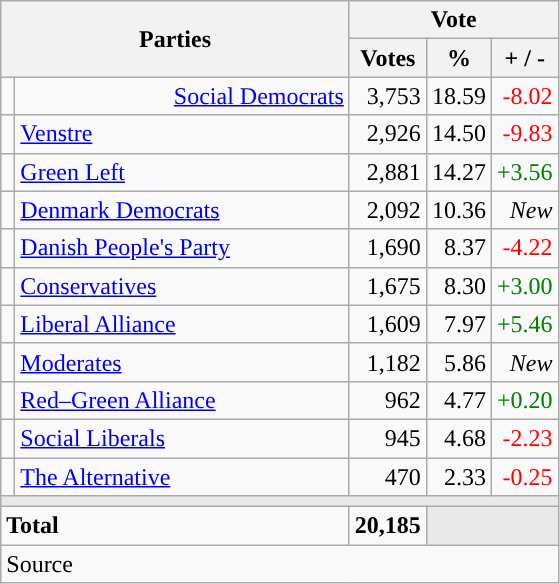<table class="wikitable" style="text-align:right;">
<tr>
<th style="text-align:centre;" rowspan="2" colspan="2" width="225">Parties</th>
<th colspan="3">Vote</th>
</tr>
<tr>
<th width="15">Votes</th>
<th width="15">%</th>
<th width="15">+ / -</th>
</tr>
<tr>
<td width=2 bgcolor=></td>
<td><a href='#'>Social Democrats</a></td>
<td>3,753</td>
<td>18.59</td>
<td style=color:red;>-8.02</td>
</tr>
<tr>
<td width=2 bgcolor=></td>
<td align=left><a href='#'>Venstre</a></td>
<td>2,926</td>
<td>14.50</td>
<td style=color:red;>-9.83</td>
</tr>
<tr>
<td width=2 bgcolor=></td>
<td align=left><a href='#'>Green Left</a></td>
<td>2,881</td>
<td>14.27</td>
<td style=color:green;>+3.56</td>
</tr>
<tr>
<td width=2 bgcolor=></td>
<td align=left><a href='#'>Denmark Democrats</a></td>
<td>2,092</td>
<td>10.36</td>
<td><em>New</em></td>
</tr>
<tr>
<td width=2 bgcolor=></td>
<td align=left><a href='#'>Danish People's Party</a></td>
<td>1,690</td>
<td>8.37</td>
<td style=color:red;>-4.22</td>
</tr>
<tr>
<td width=2 bgcolor=></td>
<td align=left><a href='#'>Conservatives</a></td>
<td>1,675</td>
<td>8.30</td>
<td style=color:green;>+3.00</td>
</tr>
<tr>
<td width=2 bgcolor=></td>
<td align=left><a href='#'>Liberal Alliance</a></td>
<td>1,609</td>
<td>7.97</td>
<td style=color:green;>+5.46</td>
</tr>
<tr>
<td width=2 bgcolor=></td>
<td align=left><a href='#'>Moderates</a></td>
<td>1,182</td>
<td>5.86</td>
<td><em>New</em></td>
</tr>
<tr>
<td width=2 bgcolor=></td>
<td align=left><a href='#'>Red–Green Alliance</a></td>
<td>962</td>
<td>4.77</td>
<td style=color:green;>+0.20</td>
</tr>
<tr>
<td width=2 bgcolor=></td>
<td align=left><a href='#'>Social Liberals</a></td>
<td>945</td>
<td>4.68</td>
<td style=color:red;>-2.23</td>
</tr>
<tr>
<td width=2 bgcolor=></td>
<td align=left><a href='#'>The Alternative</a></td>
<td>470</td>
<td>2.33</td>
<td style=color:red;>-0.25</td>
</tr>
<tr>
<td colspan="7" bgcolor="#E9E9E9"></td>
</tr>
<tr>
<td align="left" colspan="2"><strong>Total</strong></td>
<td><strong>20,185</strong></td>
<td bgcolor=#E9E9E9 colspan=2></td>
</tr>
<tr>
<td align="left" colspan="6">Source</td>
</tr>
</table>
